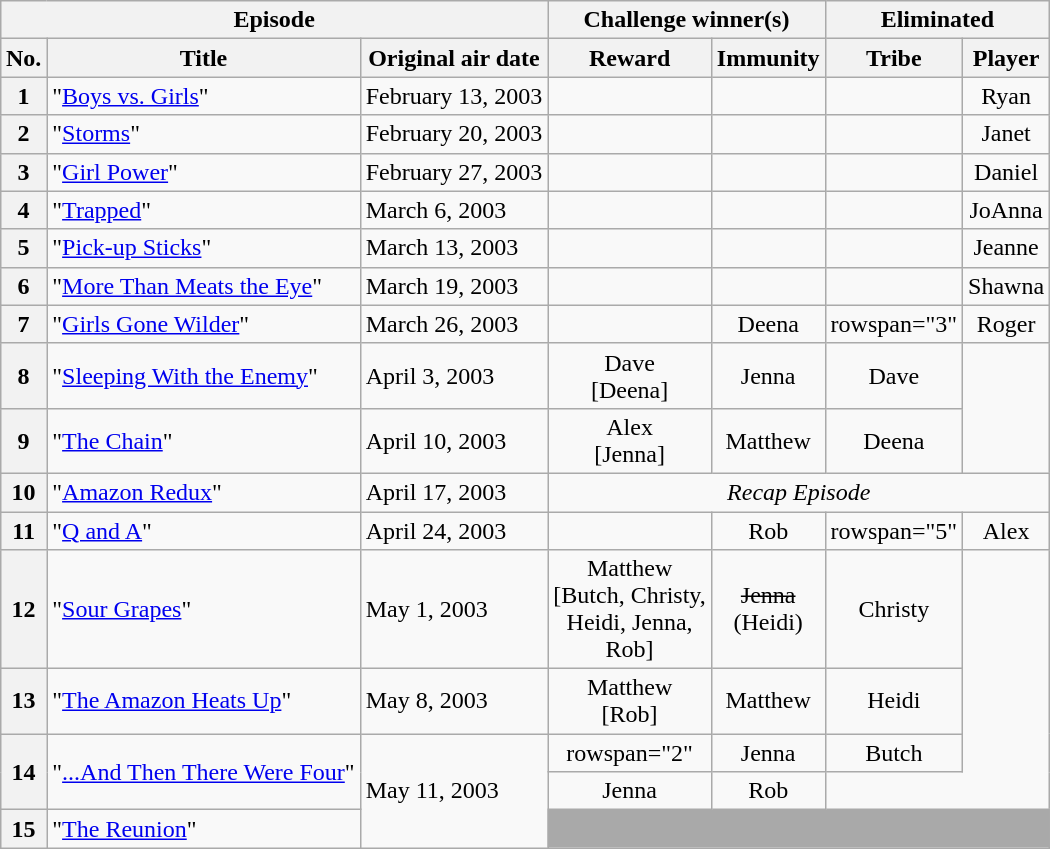<table class="wikitable nowrap" style="margin:auto; text-align:center;">
<tr>
<th scope="colgroup" colspan="3">Episode</th>
<th scope="colgroup" colspan="2">Challenge winner(s)</th>
<th scope="colgroup" colspan="2">Eliminated</th>
</tr>
<tr>
<th scope="col">No.</th>
<th scope="col">Title</th>
<th scope="col">Original air date</th>
<th scope="col">Reward</th>
<th scope="col">Immunity</th>
<th scope="col">Tribe</th>
<th scope="col">Player</th>
</tr>
<tr>
<th>1</th>
<td style="text-align:left;">"<a href='#'>Boys vs. Girls</a>"</td>
<td style="text-align:left;">February 13, 2003</td>
<td></td>
<td></td>
<td></td>
<td>Ryan</td>
</tr>
<tr>
<th>2</th>
<td style="text-align:left;">"<a href='#'>Storms</a>"</td>
<td style="text-align:left;">February 20, 2003</td>
<td></td>
<td></td>
<td></td>
<td>Janet</td>
</tr>
<tr>
<th>3</th>
<td style="text-align:left;">"<a href='#'>Girl Power</a>"</td>
<td style="text-align:left;">February 27, 2003</td>
<td></td>
<td></td>
<td></td>
<td>Daniel</td>
</tr>
<tr>
<th>4</th>
<td style="text-align:left;">"<a href='#'>Trapped</a>"</td>
<td style="text-align:left;">March 6, 2003</td>
<td></td>
<td></td>
<td></td>
<td>JoAnna</td>
</tr>
<tr>
<th>5</th>
<td style="text-align:left;">"<a href='#'>Pick-up Sticks</a>"</td>
<td style="text-align:left;">March 13, 2003</td>
<td></td>
<td></td>
<td></td>
<td>Jeanne</td>
</tr>
<tr>
<th>6</th>
<td style="text-align:left;">"<a href='#'>More Than Meats the Eye</a>"</td>
<td style="text-align:left;">March 19, 2003</td>
<td></td>
<td></td>
<td></td>
<td>Shawna</td>
</tr>
<tr>
<th>7</th>
<td style="text-align:left;">"<a href='#'>Girls Gone Wilder</a>"</td>
<td style="text-align:left;">March 26, 2003</td>
<td></td>
<td>Deena</td>
<td>rowspan="3" </td>
<td>Roger</td>
</tr>
<tr>
<th>8</th>
<td style="text-align:left;">"<a href='#'>Sleeping With the Enemy</a>"</td>
<td style="text-align:left;">April 3, 2003</td>
<td>Dave<br>[Deena]</td>
<td>Jenna</td>
<td>Dave</td>
</tr>
<tr>
<th>9</th>
<td style="text-align:left;">"<a href='#'>The Chain</a>"</td>
<td style="text-align:left;">April 10, 2003</td>
<td>Alex<br>[Jenna]</td>
<td>Matthew</td>
<td>Deena</td>
</tr>
<tr>
<th>10</th>
<td style="text-align:left;">"<a href='#'>Amazon Redux</a>"</td>
<td style="text-align:left;">April 17, 2003</td>
<td colspan="4"><em>Recap Episode</em></td>
</tr>
<tr>
<th>11</th>
<td style="text-align:left;">"<a href='#'>Q and A</a>"</td>
<td style="text-align:left;">April 24, 2003</td>
<td></td>
<td>Rob</td>
<td>rowspan="5" </td>
<td>Alex</td>
</tr>
<tr>
<th>12</th>
<td style="text-align:left;">"<a href='#'>Sour Grapes</a>"</td>
<td style="text-align:left;">May 1, 2003</td>
<td>Matthew<br>[Butch, Christy,<br>Heidi, Jenna,<br>Rob]</td>
<td><s>Jenna</s><br>(Heidi)</td>
<td>Christy</td>
</tr>
<tr>
<th>13</th>
<td style="text-align:left;">"<a href='#'>The Amazon Heats Up</a>"</td>
<td style="text-align:left;">May 8, 2003</td>
<td>Matthew<br>[Rob]</td>
<td>Matthew</td>
<td>Heidi</td>
</tr>
<tr>
<th rowspan="2">14</th>
<td rowspan="2" style="text-align:left;">"<a href='#'>...And Then There Were Four</a>"</td>
<td rowspan="3" style="text-align:left;">May 11, 2003</td>
<td>rowspan="2" </td>
<td>Jenna</td>
<td>Butch</td>
</tr>
<tr>
<td>Jenna</td>
<td>Rob</td>
</tr>
<tr>
<th>15</th>
<td style="text-align:left;">"<a href='#'>The Reunion</a>"</td>
<td colspan="4" style="background-color:darkgrey;"></td>
</tr>
</table>
